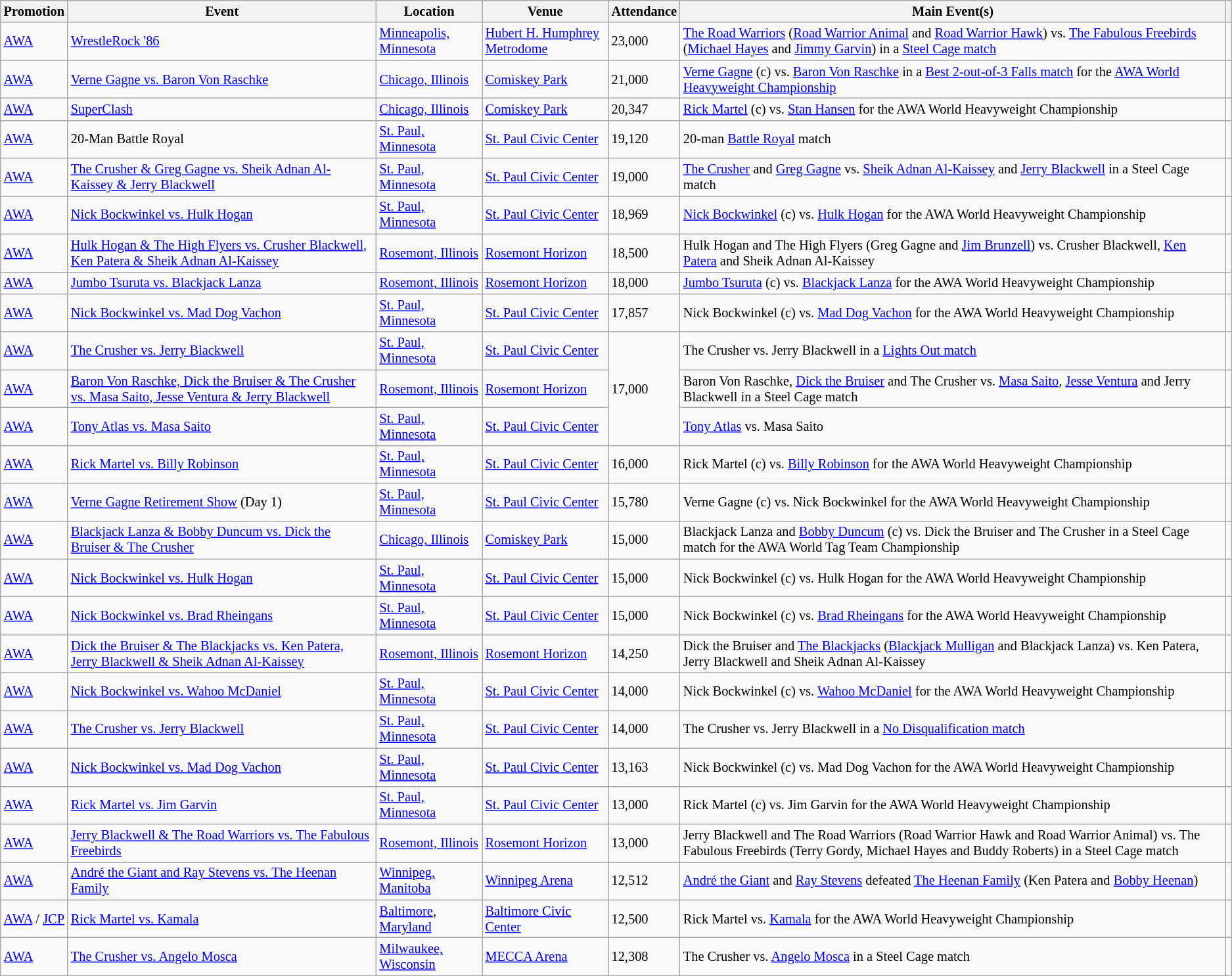<table class="wikitable sortable" style="font-size:85%;">
<tr>
<th>Promotion</th>
<th>Event</th>
<th>Location</th>
<th>Venue</th>
<th>Attendance</th>
<th class=unsortable>Main Event(s)</th>
<th class=unsortable></th>
</tr>
<tr>
<td><a href='#'>AWA</a></td>
<td><a href='#'>WrestleRock '86</a> <br> </td>
<td><a href='#'>Minneapolis, Minnesota</a></td>
<td><a href='#'>Hubert H. Humphrey Metrodome</a></td>
<td>23,000</td>
<td><a href='#'>The Road Warriors</a> (<a href='#'>Road Warrior Animal</a> and <a href='#'>Road Warrior Hawk</a>) vs. <a href='#'>The Fabulous Freebirds</a> (<a href='#'>Michael Hayes</a> and <a href='#'>Jimmy Garvin</a>) in a <a href='#'>Steel Cage match</a></td>
<td></td>
</tr>
<tr>
<td><a href='#'>AWA</a></td>
<td><a href='#'>Verne Gagne vs. Baron Von Raschke</a> <br> </td>
<td><a href='#'>Chicago, Illinois</a></td>
<td><a href='#'>Comiskey Park</a></td>
<td>21,000</td>
<td><a href='#'>Verne Gagne</a> (c) vs. <a href='#'>Baron Von Raschke</a> in a <a href='#'>Best 2-out-of-3 Falls match</a> for the <a href='#'>AWA World Heavyweight Championship</a></td>
<td></td>
</tr>
<tr>
<td><a href='#'>AWA</a></td>
<td><a href='#'>SuperClash</a> <br> </td>
<td><a href='#'>Chicago, Illinois</a></td>
<td><a href='#'>Comiskey Park</a></td>
<td>20,347</td>
<td><a href='#'>Rick Martel</a> (c) vs. <a href='#'>Stan Hansen</a> for the AWA World Heavyweight Championship</td>
<td></td>
</tr>
<tr>
<td><a href='#'>AWA</a></td>
<td>20-Man Battle Royal <br> </td>
<td><a href='#'>St. Paul, Minnesota</a></td>
<td><a href='#'>St. Paul Civic Center</a></td>
<td>19,120</td>
<td>20-man <a href='#'>Battle Royal</a> match</td>
<td></td>
</tr>
<tr>
<td><a href='#'>AWA</a></td>
<td><a href='#'>The Crusher & Greg Gagne vs. Sheik Adnan Al-Kaissey & Jerry Blackwell</a> <br> </td>
<td><a href='#'>St. Paul, Minnesota</a></td>
<td><a href='#'>St. Paul Civic Center</a></td>
<td>19,000</td>
<td><a href='#'>The Crusher</a> and <a href='#'>Greg Gagne</a> vs. <a href='#'>Sheik Adnan Al-Kaissey</a> and <a href='#'>Jerry Blackwell</a> in a Steel Cage match</td>
<td></td>
</tr>
<tr>
<td><a href='#'>AWA</a></td>
<td><a href='#'>Nick Bockwinkel vs. Hulk Hogan</a> <br> </td>
<td><a href='#'>St. Paul, Minnesota</a></td>
<td><a href='#'>St. Paul Civic Center</a></td>
<td>18,969</td>
<td><a href='#'>Nick Bockwinkel</a> (c) vs. <a href='#'>Hulk Hogan</a> for the AWA World Heavyweight Championship</td>
<td></td>
</tr>
<tr>
<td><a href='#'>AWA</a></td>
<td><a href='#'>Hulk Hogan & The High Flyers vs. Crusher Blackwell, Ken Patera & Sheik Adnan Al-Kaissey</a> <br> </td>
<td><a href='#'>Rosemont, Illinois</a></td>
<td><a href='#'>Rosemont Horizon</a></td>
<td>18,500</td>
<td>Hulk Hogan and The High Flyers (Greg Gagne and <a href='#'>Jim Brunzell</a>) vs. Crusher Blackwell, <a href='#'>Ken Patera</a> and Sheik Adnan Al-Kaissey</td>
<td></td>
</tr>
<tr>
<td><a href='#'>AWA</a></td>
<td><a href='#'>Jumbo Tsuruta vs. Blackjack Lanza</a> <br> </td>
<td><a href='#'>Rosemont, Illinois</a></td>
<td><a href='#'>Rosemont Horizon</a></td>
<td>18,000</td>
<td><a href='#'>Jumbo Tsuruta</a> (c) vs. <a href='#'>Blackjack Lanza</a> for the AWA World Heavyweight Championship</td>
<td></td>
</tr>
<tr>
<td><a href='#'>AWA</a></td>
<td><a href='#'>Nick Bockwinkel vs. Mad Dog Vachon</a> <br> </td>
<td><a href='#'>St. Paul, Minnesota</a></td>
<td><a href='#'>St. Paul Civic Center</a></td>
<td>17,857</td>
<td>Nick Bockwinkel (c) vs. <a href='#'>Mad Dog Vachon</a> for the AWA World Heavyweight Championship</td>
<td></td>
</tr>
<tr>
<td><a href='#'>AWA</a></td>
<td><a href='#'>The Crusher vs. Jerry Blackwell</a> <br> </td>
<td><a href='#'>St. Paul, Minnesota</a></td>
<td><a href='#'>St. Paul Civic Center</a></td>
<td rowspan=3>17,000</td>
<td>The Crusher vs. Jerry Blackwell in a <a href='#'>Lights Out match</a></td>
<td></td>
</tr>
<tr>
<td><a href='#'>AWA</a></td>
<td><a href='#'>Baron Von Raschke, Dick the Bruiser & The Crusher vs. Masa Saito, Jesse Ventura & Jerry Blackwell</a> <br> </td>
<td><a href='#'>Rosemont, Illinois</a></td>
<td><a href='#'>Rosemont Horizon</a></td>
<td>Baron Von Raschke, <a href='#'>Dick the Bruiser</a> and The Crusher vs. <a href='#'>Masa Saito</a>, <a href='#'>Jesse Ventura</a> and Jerry Blackwell in a Steel Cage match</td>
<td></td>
</tr>
<tr>
<td><a href='#'>AWA</a></td>
<td><a href='#'>Tony Atlas vs. Masa Saito</a> <br> </td>
<td><a href='#'>St. Paul, Minnesota</a></td>
<td><a href='#'>St. Paul Civic Center</a></td>
<td><a href='#'>Tony Atlas</a> vs. Masa Saito</td>
<td></td>
</tr>
<tr>
<td><a href='#'>AWA</a></td>
<td><a href='#'>Rick Martel vs. Billy Robinson</a> <br> </td>
<td><a href='#'>St. Paul, Minnesota</a></td>
<td><a href='#'>St. Paul Civic Center</a></td>
<td>16,000</td>
<td>Rick Martel (c) vs. <a href='#'>Billy Robinson</a> for the AWA World Heavyweight Championship</td>
<td></td>
</tr>
<tr>
<td><a href='#'>AWA</a></td>
<td><a href='#'>Verne Gagne Retirement Show</a> (Day 1) <br> </td>
<td><a href='#'>St. Paul, Minnesota</a></td>
<td><a href='#'>St. Paul Civic Center</a></td>
<td>15,780</td>
<td>Verne Gagne (c) vs. Nick Bockwinkel for the AWA World Heavyweight Championship</td>
<td></td>
</tr>
<tr>
<td><a href='#'>AWA</a></td>
<td><a href='#'>Blackjack Lanza & Bobby Duncum vs. Dick the Bruiser & The Crusher</a> <br> </td>
<td><a href='#'>Chicago, Illinois</a></td>
<td><a href='#'>Comiskey Park</a></td>
<td>15,000</td>
<td>Blackjack Lanza and <a href='#'>Bobby Duncum</a> (c) vs. Dick the Bruiser and The Crusher in a Steel Cage match for the AWA World Tag Team Championship</td>
<td></td>
</tr>
<tr>
<td><a href='#'>AWA</a></td>
<td><a href='#'>Nick Bockwinkel vs. Hulk Hogan</a> <br> </td>
<td><a href='#'>St. Paul, Minnesota</a></td>
<td><a href='#'>St. Paul Civic Center</a></td>
<td>15,000</td>
<td>Nick Bockwinkel (c) vs. Hulk Hogan for the AWA World Heavyweight Championship</td>
<td></td>
</tr>
<tr>
<td><a href='#'>AWA</a></td>
<td><a href='#'>Nick Bockwinkel vs. Brad Rheingans</a> <br> </td>
<td><a href='#'>St. Paul, Minnesota</a></td>
<td><a href='#'>St. Paul Civic Center</a></td>
<td>15,000</td>
<td>Nick Bockwinkel (c) vs. <a href='#'>Brad Rheingans</a> for the AWA World Heavyweight Championship</td>
<td></td>
</tr>
<tr>
<td><a href='#'>AWA</a></td>
<td><a href='#'>Dick the Bruiser & The Blackjacks vs. Ken Patera, Jerry Blackwell & Sheik Adnan Al-Kaissey</a> <br> </td>
<td><a href='#'>Rosemont, Illinois</a></td>
<td><a href='#'>Rosemont Horizon</a></td>
<td>14,250</td>
<td>Dick the Bruiser and <a href='#'>The Blackjacks</a> (<a href='#'>Blackjack Mulligan</a> and Blackjack Lanza) vs. Ken Patera, Jerry Blackwell and Sheik Adnan Al-Kaissey</td>
<td></td>
</tr>
<tr>
<td><a href='#'>AWA</a></td>
<td><a href='#'>Nick Bockwinkel vs. Wahoo McDaniel</a> <br> </td>
<td><a href='#'>St. Paul, Minnesota</a></td>
<td><a href='#'>St. Paul Civic Center</a></td>
<td>14,000</td>
<td>Nick Bockwinkel (c) vs. <a href='#'>Wahoo McDaniel</a> for the AWA World Heavyweight Championship</td>
<td></td>
</tr>
<tr>
<td><a href='#'>AWA</a></td>
<td><a href='#'>The Crusher vs. Jerry Blackwell</a> <br> </td>
<td><a href='#'>St. Paul, Minnesota</a></td>
<td><a href='#'>St. Paul Civic Center</a></td>
<td>14,000</td>
<td>The Crusher vs. Jerry Blackwell in a <a href='#'>No Disqualification match</a></td>
<td></td>
</tr>
<tr>
<td><a href='#'>AWA</a></td>
<td><a href='#'>Nick Bockwinkel vs. Mad Dog Vachon</a> <br> </td>
<td><a href='#'>St. Paul, Minnesota</a></td>
<td><a href='#'>St. Paul Civic Center</a></td>
<td>13,163</td>
<td>Nick Bockwinkel (c) vs. Mad Dog Vachon for the AWA World Heavyweight Championship</td>
<td></td>
</tr>
<tr>
<td><a href='#'>AWA</a></td>
<td><a href='#'>Rick Martel vs. Jim Garvin</a> <br> </td>
<td><a href='#'>St. Paul, Minnesota</a></td>
<td><a href='#'>St. Paul Civic Center</a></td>
<td>13,000</td>
<td>Rick Martel (c) vs. Jim Garvin for the AWA World Heavyweight Championship</td>
<td></td>
</tr>
<tr>
<td><a href='#'>AWA</a></td>
<td><a href='#'>Jerry Blackwell & The Road Warriors vs. The Fabulous Freebirds</a> <br> </td>
<td><a href='#'>Rosemont, Illinois</a></td>
<td><a href='#'>Rosemont Horizon</a></td>
<td>13,000</td>
<td>Jerry Blackwell and The Road Warriors (Road Warrior Hawk and Road Warrior Animal) vs. The Fabulous Freebirds (Terry Gordy, Michael Hayes and Buddy Roberts) in a Steel Cage match</td>
<td></td>
</tr>
<tr>
<td><a href='#'>AWA</a></td>
<td><a href='#'>André the Giant and Ray Stevens vs. The Heenan Family</a> <br> </td>
<td><a href='#'>Winnipeg, Manitoba</a></td>
<td><a href='#'>Winnipeg Arena</a></td>
<td>12,512</td>
<td><a href='#'>André the Giant</a> and <a href='#'>Ray Stevens</a> defeated <a href='#'>The Heenan Family</a> (Ken Patera and <a href='#'>Bobby Heenan</a>)</td>
<td></td>
</tr>
<tr>
<td><a href='#'>AWA</a> / <a href='#'>JCP</a></td>
<td><a href='#'>Rick Martel vs. Kamala</a> <br> </td>
<td><a href='#'>Baltimore</a>, <a href='#'>Maryland</a></td>
<td><a href='#'>Baltimore Civic Center</a></td>
<td>12,500</td>
<td>Rick Martel vs. <a href='#'>Kamala</a> for the AWA World Heavyweight Championship</td>
<td></td>
</tr>
<tr>
<td><a href='#'>AWA</a></td>
<td><a href='#'>The Crusher vs. Angelo Mosca</a> <br> </td>
<td><a href='#'>Milwaukee, Wisconsin</a></td>
<td><a href='#'>MECCA Arena</a></td>
<td>12,308</td>
<td>The Crusher vs. <a href='#'>Angelo Mosca</a> in a Steel Cage match</td>
<td></td>
</tr>
</table>
